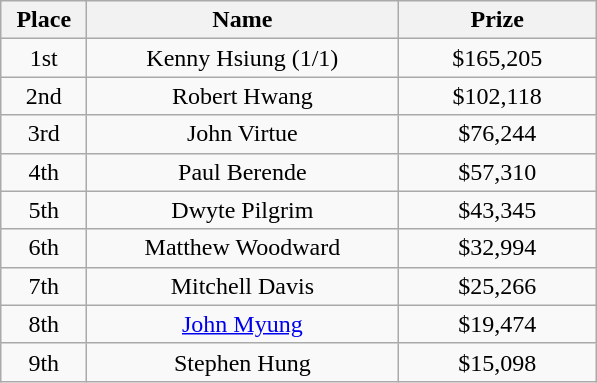<table class="wikitable">
<tr>
<th width="50">Place</th>
<th width="200">Name</th>
<th width="125">Prize</th>
</tr>
<tr>
<td align = "center">1st</td>
<td align = "center">Kenny Hsiung (1/1)</td>
<td align = "center">$165,205</td>
</tr>
<tr>
<td align = "center">2nd</td>
<td align = "center">Robert Hwang</td>
<td align = "center">$102,118</td>
</tr>
<tr>
<td align = "center">3rd</td>
<td align = "center">John Virtue</td>
<td align = "center">$76,244</td>
</tr>
<tr>
<td align = "center">4th</td>
<td align = "center">Paul Berende</td>
<td align = "center">$57,310</td>
</tr>
<tr>
<td align = "center">5th</td>
<td align = "center">Dwyte Pilgrim</td>
<td align = "center">$43,345</td>
</tr>
<tr>
<td align = "center">6th</td>
<td align = "center">Matthew Woodward</td>
<td align = "center">$32,994</td>
</tr>
<tr>
<td align = "center">7th</td>
<td align = "center">Mitchell Davis</td>
<td align = "center">$25,266</td>
</tr>
<tr>
<td align = "center">8th</td>
<td align = "center"><a href='#'>John Myung</a></td>
<td align = "center">$19,474</td>
</tr>
<tr>
<td align = "center">9th</td>
<td align = "center">Stephen Hung</td>
<td align = "center">$15,098</td>
</tr>
</table>
